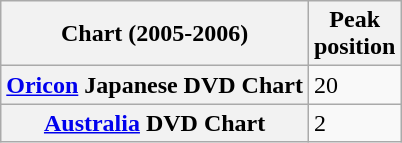<table class="wikitable sortable plainrowheaders">
<tr>
<th>Chart (2005-2006)</th>
<th>Peak<br>position</th>
</tr>
<tr>
<th scope="row"><a href='#'>Oricon</a> Japanese DVD Chart</th>
<td>20</td>
</tr>
<tr>
<th scope="row"><a href='#'>Australia</a> DVD Chart</th>
<td>2</td>
</tr>
</table>
